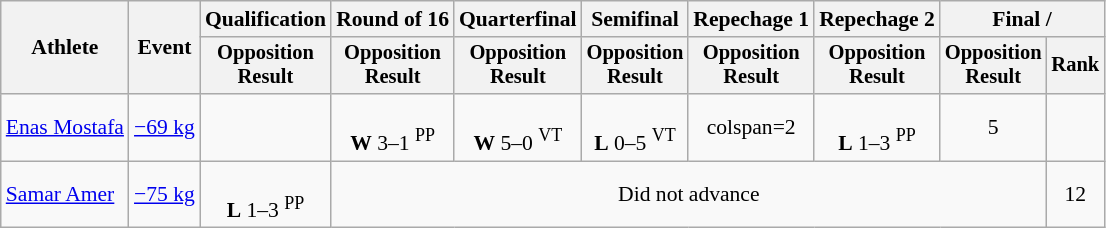<table class="wikitable" style="font-size:90%">
<tr>
<th rowspan=2>Athlete</th>
<th rowspan=2>Event</th>
<th>Qualification</th>
<th>Round of 16</th>
<th>Quarterfinal</th>
<th>Semifinal</th>
<th>Repechage 1</th>
<th>Repechage 2</th>
<th colspan=2>Final / </th>
</tr>
<tr style="font-size: 95%">
<th>Opposition<br>Result</th>
<th>Opposition<br>Result</th>
<th>Opposition<br>Result</th>
<th>Opposition<br>Result</th>
<th>Opposition<br>Result</th>
<th>Opposition<br>Result</th>
<th>Opposition<br>Result</th>
<th>Rank</th>
</tr>
<tr align=center>
<td align=left><a href='#'>Enas Mostafa</a></td>
<td align=left><a href='#'>−69 kg</a></td>
<td></td>
<td><br><strong>W</strong> 3–1 <sup>PP</sup></td>
<td><br><strong>W</strong> 5–0 <sup>VT</sup></td>
<td><br><strong>L</strong> 0–5 <sup>VT</sup></td>
<td>colspan=2 </td>
<td><br><strong>L</strong> 1–3 <sup>PP</sup></td>
<td>5</td>
</tr>
<tr align=center>
<td align=left><a href='#'>Samar Amer</a></td>
<td align=left><a href='#'>−75 kg</a></td>
<td><br><strong>L</strong> 1–3 <sup>PP</sup></td>
<td colspan=6>Did not advance</td>
<td>12</td>
</tr>
</table>
